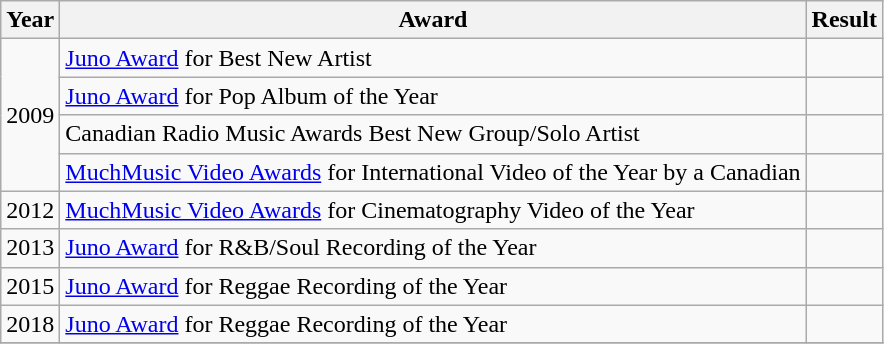<table class="wikitable">
<tr>
<th>Year</th>
<th>Award</th>
<th>Result</th>
</tr>
<tr>
<td rowspan="4">2009</td>
<td><a href='#'>Juno Award</a> for Best New Artist</td>
<td></td>
</tr>
<tr>
<td><a href='#'>Juno Award</a> for Pop Album of the Year</td>
<td></td>
</tr>
<tr>
<td>Canadian Radio Music Awards Best New Group/Solo Artist</td>
<td></td>
</tr>
<tr>
<td><a href='#'>MuchMusic Video Awards</a> for International Video of the Year by a Canadian</td>
<td></td>
</tr>
<tr>
<td>2012</td>
<td><a href='#'>MuchMusic Video Awards</a> for Cinematography Video of the Year</td>
<td></td>
</tr>
<tr>
<td>2013</td>
<td><a href='#'>Juno Award</a> for R&B/Soul Recording of the Year</td>
<td></td>
</tr>
<tr>
<td>2015</td>
<td><a href='#'>Juno Award</a> for Reggae Recording of the Year</td>
<td></td>
</tr>
<tr>
<td>2018</td>
<td><a href='#'>Juno Award</a> for Reggae Recording of the Year</td>
<td></td>
</tr>
<tr>
</tr>
</table>
